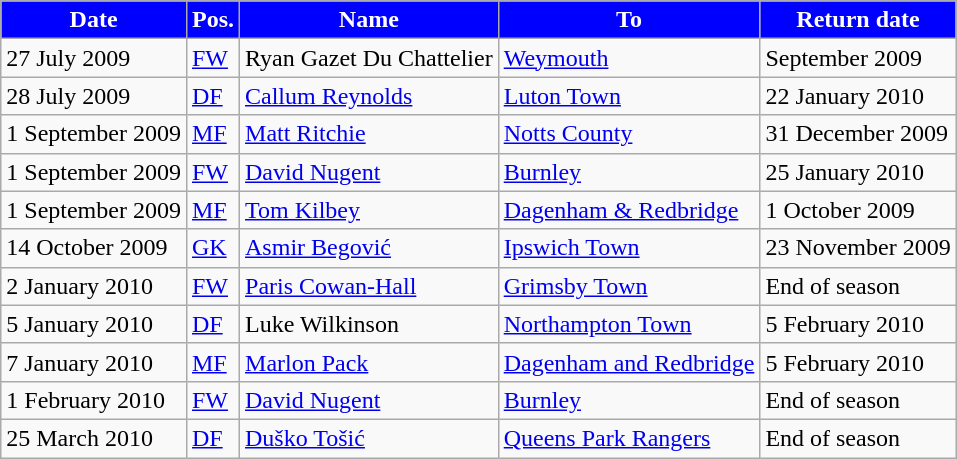<table class="wikitable">
<tr>
<th style=width="150";background:#0000FF;color:#ffffff>Date</th>
<th style=width="40";background:#0000FF;color:#ffffff>Pos.</th>
<th style=width="200";background:#0000FF;color:#ffffff>Name</th>
<th style=width="200";background:#0000FF;color:#ffffff>To</th>
<th style=width="150";background:#0000FF;color:#ffffff>Return date</th>
</tr>
<tr>
<td>27 July 2009</td>
<td><a href='#'>FW</a></td>
<td> Ryan Gazet Du Chattelier</td>
<td><a href='#'>Weymouth</a></td>
<td>September 2009</td>
</tr>
<tr>
<td>28 July 2009</td>
<td><a href='#'>DF</a></td>
<td><a href='#'>Callum Reynolds</a></td>
<td><a href='#'>Luton Town</a></td>
<td>22 January 2010</td>
</tr>
<tr>
<td>1 September 2009</td>
<td><a href='#'>MF</a></td>
<td><a href='#'>Matt Ritchie</a></td>
<td><a href='#'>Notts County</a></td>
<td>31 December 2009</td>
</tr>
<tr>
<td>1 September 2009</td>
<td><a href='#'>FW</a></td>
<td><a href='#'>David Nugent</a></td>
<td><a href='#'>Burnley</a></td>
<td>25 January 2010</td>
</tr>
<tr>
<td>1 September 2009</td>
<td><a href='#'>MF</a></td>
<td><a href='#'>Tom Kilbey</a></td>
<td><a href='#'>Dagenham & Redbridge</a></td>
<td>1 October 2009</td>
</tr>
<tr>
<td>14 October 2009</td>
<td><a href='#'>GK</a></td>
<td> <a href='#'>Asmir Begović</a></td>
<td><a href='#'>Ipswich Town</a></td>
<td>23 November 2009</td>
</tr>
<tr>
<td>2 January 2010</td>
<td><a href='#'>FW</a></td>
<td><a href='#'>Paris Cowan-Hall</a></td>
<td><a href='#'>Grimsby Town</a></td>
<td>End of season</td>
</tr>
<tr>
<td>5 January 2010</td>
<td><a href='#'>DF</a></td>
<td>Luke Wilkinson</td>
<td><a href='#'>Northampton Town</a></td>
<td>5 February 2010</td>
</tr>
<tr>
<td>7 January 2010</td>
<td><a href='#'>MF</a></td>
<td><a href='#'>Marlon Pack</a></td>
<td><a href='#'>Dagenham and Redbridge</a></td>
<td>5 February 2010</td>
</tr>
<tr>
<td>1 February 2010</td>
<td><a href='#'>FW</a></td>
<td><a href='#'>David Nugent</a></td>
<td><a href='#'>Burnley</a></td>
<td>End of season</td>
</tr>
<tr>
<td>25 March 2010</td>
<td><a href='#'>DF</a></td>
<td> <a href='#'>Duško Tošić</a></td>
<td><a href='#'>Queens Park Rangers</a></td>
<td>End of season</td>
</tr>
</table>
